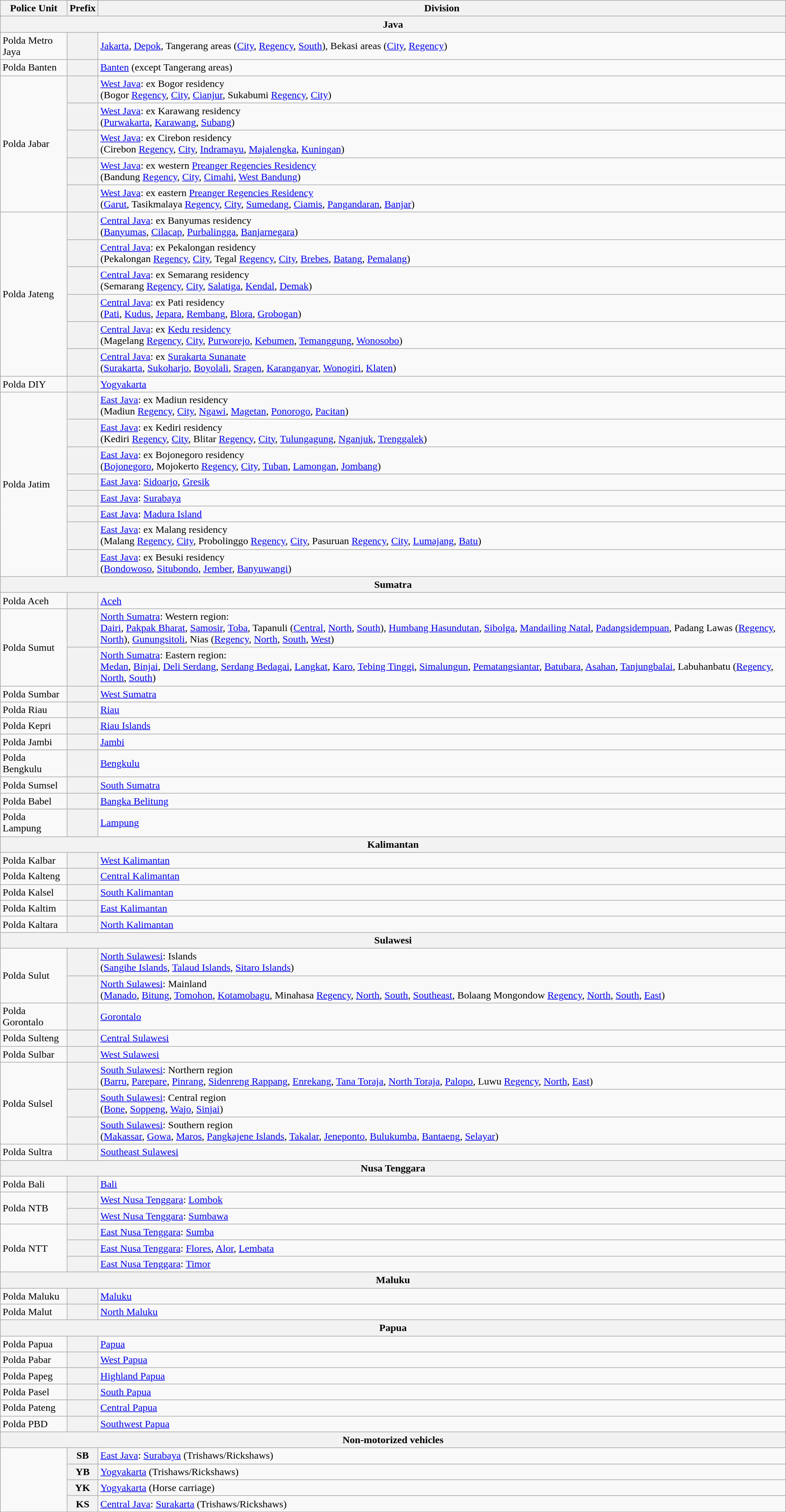<table class="wikitable mw-collapsible">
<tr>
<th>Police Unit</th>
<th>Prefix</th>
<th>Division</th>
</tr>
<tr>
<th colspan="3">Java</th>
</tr>
<tr>
<td>Polda Metro Jaya</td>
<th><strong></strong></th>
<td><a href='#'>Jakarta</a>, <a href='#'>Depok</a>, Tangerang areas (<a href='#'>City</a>, <a href='#'>Regency</a>, <a href='#'>South</a>), Bekasi areas (<a href='#'>City</a>, <a href='#'>Regency</a>)</td>
</tr>
<tr>
<td>Polda Banten</td>
<th><strong></strong></th>
<td><a href='#'>Banten</a> (except Tangerang areas)</td>
</tr>
<tr>
<td rowspan="5">Polda Jabar</td>
<th><strong></strong></th>
<td><a href='#'>West Java</a>: ex Bogor residency<br>(Bogor <a href='#'>Regency</a>, <a href='#'>City</a>, <a href='#'>Cianjur</a>, Sukabumi <a href='#'>Regency</a>, <a href='#'>City</a>)</td>
</tr>
<tr>
<th><strong></strong></th>
<td><a href='#'>West Java</a>: ex Karawang residency<br>(<a href='#'>Purwakarta</a>, <a href='#'>Karawang</a>, <a href='#'>Subang</a>)</td>
</tr>
<tr>
<th><strong></strong></th>
<td><a href='#'>West Java</a>: ex Cirebon residency<br>(Cirebon <a href='#'>Regency</a>, <a href='#'>City</a>, <a href='#'>Indramayu</a>, <a href='#'>Majalengka</a>, <a href='#'>Kuningan</a>)</td>
</tr>
<tr>
<th><strong></strong></th>
<td><a href='#'>West Java</a>: ex western <a href='#'>Preanger Regencies Residency</a><br>(Bandung <a href='#'>Regency</a>, <a href='#'>City</a>, <a href='#'>Cimahi</a>, <a href='#'>West Bandung</a>)</td>
</tr>
<tr>
<th><strong></strong></th>
<td><a href='#'>West Java</a>: ex eastern <a href='#'>Preanger Regencies Residency</a><br>(<a href='#'>Garut</a>, Tasikmalaya <a href='#'>Regency</a>, <a href='#'>City</a>, <a href='#'>Sumedang</a>, <a href='#'>Ciamis</a>, <a href='#'>Pangandaran</a>, <a href='#'>Banjar</a>)</td>
</tr>
<tr>
<td rowspan="6">Polda Jateng</td>
<th><strong></strong></th>
<td><a href='#'>Central Java</a>: ex Banyumas residency<br>(<a href='#'>Banyumas</a>, <a href='#'>Cilacap</a>, <a href='#'>Purbalingga</a>, <a href='#'>Banjarnegara</a>)</td>
</tr>
<tr>
<th><strong></strong></th>
<td><a href='#'>Central Java</a>: ex Pekalongan residency<br>(Pekalongan <a href='#'>Regency</a>, <a href='#'>City</a>, Tegal <a href='#'>Regency</a>, <a href='#'>City</a>, <a href='#'>Brebes</a>, <a href='#'>Batang</a>, <a href='#'>Pemalang</a>)</td>
</tr>
<tr>
<th><strong></strong></th>
<td><a href='#'>Central Java</a>: ex Semarang residency<br>(Semarang <a href='#'>Regency</a>, <a href='#'>City</a>, <a href='#'>Salatiga</a>, <a href='#'>Kendal</a>, <a href='#'>Demak</a>)</td>
</tr>
<tr>
<th><strong></strong></th>
<td><a href='#'>Central Java</a>: ex Pati residency<br>(<a href='#'>Pati</a>, <a href='#'>Kudus</a>, <a href='#'>Jepara</a>, <a href='#'>Rembang</a>, <a href='#'>Blora</a>, <a href='#'>Grobogan</a>)</td>
</tr>
<tr>
<th><strong></strong></th>
<td><a href='#'>Central Java</a>: ex <a href='#'>Kedu residency</a><br>(Magelang <a href='#'>Regency</a>, <a href='#'>City</a>, <a href='#'>Purworejo</a>, <a href='#'>Kebumen</a>, <a href='#'>Temanggung</a>, <a href='#'>Wonosobo</a>)</td>
</tr>
<tr>
<th><strong></strong></th>
<td><a href='#'>Central Java</a>: ex <a href='#'>Surakarta Sunanate</a><br>(<a href='#'>Surakarta</a>, <a href='#'>Sukoharjo</a>, <a href='#'>Boyolali</a>, <a href='#'>Sragen</a>, <a href='#'>Karanganyar</a>, <a href='#'>Wonogiri</a>, <a href='#'>Klaten</a>)</td>
</tr>
<tr>
<td>Polda DIY</td>
<th><strong></strong></th>
<td><a href='#'>Yogyakarta</a></td>
</tr>
<tr>
<td rowspan="8">Polda Jatim</td>
<th><strong></strong></th>
<td><a href='#'>East Java</a>: ex Madiun residency<br>(Madiun <a href='#'>Regency</a>, <a href='#'>City</a>, <a href='#'>Ngawi</a>, <a href='#'>Magetan</a>, <a href='#'>Ponorogo</a>, <a href='#'>Pacitan</a>)</td>
</tr>
<tr>
<th><strong></strong></th>
<td><a href='#'>East Java</a>: ex Kediri residency<br>(Kediri <a href='#'>Regency</a>, <a href='#'>City</a>, Blitar <a href='#'>Regency</a>, <a href='#'>City</a>, <a href='#'>Tulungagung</a>, <a href='#'>Nganjuk</a>, <a href='#'>Trenggalek</a>)</td>
</tr>
<tr>
<th><strong></strong></th>
<td><a href='#'>East Java</a>: ex Bojonegoro residency<br>(<a href='#'>Bojonegoro</a>, Mojokerto <a href='#'>Regency</a>, <a href='#'>City</a>, <a href='#'>Tuban</a>, <a href='#'>Lamongan</a>, <a href='#'>Jombang</a>)</td>
</tr>
<tr>
<th><strong></strong></th>
<td><a href='#'>East Java</a>: <a href='#'>Sidoarjo</a>, <a href='#'>Gresik</a></td>
</tr>
<tr>
<th><strong></strong></th>
<td><a href='#'>East Java</a>: <a href='#'>Surabaya</a></td>
</tr>
<tr>
<th><strong></strong></th>
<td><a href='#'>East Java</a>: <a href='#'>Madura Island</a></td>
</tr>
<tr>
<th><strong></strong></th>
<td><a href='#'>East Java</a>: ex Malang residency<br>(Malang <a href='#'>Regency</a>, <a href='#'>City</a>, Probolinggo <a href='#'>Regency</a>, <a href='#'>City</a>, Pasuruan <a href='#'>Regency</a>, <a href='#'>City</a>, <a href='#'>Lumajang</a>, <a href='#'>Batu</a>)</td>
</tr>
<tr>
<th><strong></strong></th>
<td><a href='#'>East Java</a>: ex Besuki residency<br>(<a href='#'>Bondowoso</a>, <a href='#'>Situbondo</a>, <a href='#'>Jember</a>, <a href='#'>Banyuwangi</a>)</td>
</tr>
<tr>
<th colspan="3">Sumatra</th>
</tr>
<tr>
<td>Polda Aceh</td>
<th><strong></strong></th>
<td><a href='#'>Aceh</a></td>
</tr>
<tr>
<td rowspan="2">Polda Sumut</td>
<th><strong></strong></th>
<td><a href='#'>North Sumatra</a>: Western region:<br><a href='#'>Dairi</a>, <a href='#'>Pakpak Bharat</a>, <a href='#'>Samosir</a>, <a href='#'>Toba</a>, Tapanuli (<a href='#'>Central</a>, <a href='#'>North</a>, <a href='#'>South</a>), <a href='#'>Humbang Hasundutan</a>, <a href='#'>Sibolga</a>, <a href='#'>Mandailing Natal</a>, <a href='#'>Padangsidempuan</a>, Padang Lawas (<a href='#'>Regency</a>, <a href='#'>North</a>), <a href='#'>Gunungsitoli</a>, Nias (<a href='#'>Regency</a>, <a href='#'>North</a>, <a href='#'>South</a>, <a href='#'>West</a>)</td>
</tr>
<tr>
<th><strong></strong></th>
<td><a href='#'>North Sumatra</a>: Eastern region:<br><a href='#'>Medan</a>, <a href='#'>Binjai</a>, <a href='#'>Deli Serdang</a>, <a href='#'>Serdang Bedagai</a>, <a href='#'>Langkat</a>, <a href='#'>Karo</a>, <a href='#'>Tebing Tinggi</a>, <a href='#'>Simalungun</a>, <a href='#'>Pematangsiantar</a>, <a href='#'>Batubara</a>, <a href='#'>Asahan</a>, <a href='#'>Tanjungbalai</a>, Labuhanbatu (<a href='#'>Regency</a>, <a href='#'>North</a>, <a href='#'>South</a>)</td>
</tr>
<tr>
<td>Polda Sumbar</td>
<th><strong></strong></th>
<td><a href='#'>West Sumatra</a></td>
</tr>
<tr>
<td>Polda Riau</td>
<th><strong></strong></th>
<td><a href='#'>Riau</a></td>
</tr>
<tr>
<td>Polda Kepri</td>
<th><strong></strong></th>
<td><a href='#'>Riau Islands</a></td>
</tr>
<tr>
<td>Polda Jambi</td>
<th><strong></strong></th>
<td><a href='#'>Jambi</a></td>
</tr>
<tr>
<td>Polda Bengkulu</td>
<th><strong></strong></th>
<td><a href='#'>Bengkulu</a></td>
</tr>
<tr>
<td>Polda Sumsel</td>
<th><strong></strong></th>
<td><a href='#'>South Sumatra</a></td>
</tr>
<tr>
<td>Polda Babel</td>
<th><strong></strong></th>
<td><a href='#'>Bangka Belitung</a></td>
</tr>
<tr>
<td>Polda Lampung</td>
<th><strong></strong></th>
<td><a href='#'>Lampung</a></td>
</tr>
<tr>
<th colspan="3">Kalimantan</th>
</tr>
<tr>
<td>Polda Kalbar</td>
<th><strong></strong></th>
<td><a href='#'>West Kalimantan</a></td>
</tr>
<tr>
<td>Polda Kalteng</td>
<th><strong></strong></th>
<td><a href='#'>Central Kalimantan</a></td>
</tr>
<tr>
<td>Polda Kalsel</td>
<th><strong></strong></th>
<td><a href='#'>South Kalimantan</a></td>
</tr>
<tr>
<td>Polda Kaltim</td>
<th><strong></strong></th>
<td><a href='#'>East Kalimantan</a></td>
</tr>
<tr>
<td>Polda Kaltara</td>
<th><strong></strong></th>
<td><a href='#'>North Kalimantan</a></td>
</tr>
<tr>
<th colspan="3">Sulawesi</th>
</tr>
<tr>
<td rowspan="2">Polda Sulut</td>
<th><strong></strong></th>
<td><a href='#'>North Sulawesi</a>: Islands<br>(<a href='#'>Sangihe Islands</a>, <a href='#'>Talaud Islands</a>, <a href='#'>Sitaro Islands</a>)</td>
</tr>
<tr>
<th><strong></strong></th>
<td><a href='#'>North Sulawesi</a>: Mainland<br>(<a href='#'>Manado</a>, <a href='#'>Bitung</a>, <a href='#'>Tomohon</a>, <a href='#'>Kotamobagu</a>, Minahasa <a href='#'>Regency</a>, <a href='#'>North</a>, <a href='#'>South</a>, <a href='#'>Southeast</a>, Bolaang Mongondow <a href='#'>Regency</a>, <a href='#'>North</a>, <a href='#'>South</a>, <a href='#'>East</a>)</td>
</tr>
<tr>
<td>Polda Gorontalo</td>
<th><strong></strong></th>
<td><a href='#'>Gorontalo</a></td>
</tr>
<tr>
<td>Polda Sulteng</td>
<th><strong></strong></th>
<td><a href='#'>Central Sulawesi</a></td>
</tr>
<tr>
<td>Polda Sulbar</td>
<th><strong></strong></th>
<td><a href='#'>West Sulawesi</a></td>
</tr>
<tr>
<td rowspan="3">Polda Sulsel</td>
<th><strong></strong></th>
<td><a href='#'>South Sulawesi</a>: Northern region<br>(<a href='#'>Barru</a>, <a href='#'>Parepare</a>, <a href='#'>Pinrang</a>, <a href='#'>Sidenreng Rappang</a>, <a href='#'>Enrekang</a>, <a href='#'>Tana Toraja</a>, <a href='#'>North Toraja</a>, <a href='#'>Palopo</a>, Luwu <a href='#'>Regency</a>, <a href='#'>North</a>, <a href='#'>East</a>)</td>
</tr>
<tr>
<th><strong></strong></th>
<td><a href='#'>South Sulawesi</a>: Central region<br>(<a href='#'>Bone</a>, <a href='#'>Soppeng</a>, <a href='#'>Wajo</a>, <a href='#'>Sinjai</a>)</td>
</tr>
<tr>
<th><strong></strong></th>
<td><a href='#'>South Sulawesi</a>: Southern region<br>(<a href='#'>Makassar</a>, <a href='#'>Gowa</a>, <a href='#'>Maros</a>, <a href='#'>Pangkajene Islands</a>, <a href='#'>Takalar</a>, <a href='#'>Jeneponto</a>, <a href='#'>Bulukumba</a>, <a href='#'>Bantaeng</a>, <a href='#'>Selayar</a>)</td>
</tr>
<tr>
<td>Polda Sultra</td>
<th><strong></strong></th>
<td><a href='#'>Southeast Sulawesi</a></td>
</tr>
<tr>
<th colspan="3">Nusa Tenggara</th>
</tr>
<tr>
<td>Polda Bali</td>
<th><strong></strong></th>
<td><a href='#'>Bali</a></td>
</tr>
<tr>
<td rowspan="2">Polda NTB</td>
<th><strong></strong></th>
<td><a href='#'>West Nusa Tenggara</a>: <a href='#'>Lombok</a></td>
</tr>
<tr>
<th><strong></strong></th>
<td><a href='#'>West Nusa Tenggara</a>: <a href='#'>Sumbawa</a></td>
</tr>
<tr>
<td rowspan="3">Polda NTT</td>
<th><strong></strong></th>
<td><a href='#'>East Nusa Tenggara</a>: <a href='#'>Sumba</a></td>
</tr>
<tr>
<th><strong></strong></th>
<td><a href='#'>East Nusa Tenggara</a>: <a href='#'>Flores</a>, <a href='#'>Alor</a>, <a href='#'>Lembata</a></td>
</tr>
<tr>
<th><strong></strong></th>
<td><a href='#'>East Nusa Tenggara</a>: <a href='#'>Timor</a></td>
</tr>
<tr>
<th colspan="3">Maluku</th>
</tr>
<tr>
<td>Polda Maluku</td>
<th><strong></strong></th>
<td><a href='#'>Maluku</a></td>
</tr>
<tr>
<td>Polda Malut</td>
<th><strong></strong></th>
<td><a href='#'>North Maluku</a></td>
</tr>
<tr>
<th colspan="3">Papua</th>
</tr>
<tr>
<td>Polda Papua</td>
<th><strong></strong></th>
<td><a href='#'>Papua</a></td>
</tr>
<tr>
<td>Polda Pabar</td>
<th><strong></strong></th>
<td><a href='#'>West Papua</a></td>
</tr>
<tr>
<td>Polda Papeg</td>
<th><strong></strong></th>
<td><a href='#'>Highland Papua</a></td>
</tr>
<tr>
<td>Polda Pasel</td>
<th><strong></strong></th>
<td><a href='#'>South Papua</a></td>
</tr>
<tr>
<td>Polda Pateng</td>
<th><strong></strong></th>
<td><a href='#'>Central Papua</a></td>
</tr>
<tr>
<td>Polda PBD</td>
<th><strong></strong></th>
<td><a href='#'>Southwest Papua</a></td>
</tr>
<tr>
<th colspan="3">Non-motorized vehicles</th>
</tr>
<tr>
<td rowspan="4"></td>
<th>SB</th>
<td><a href='#'>East Java</a>: <a href='#'>Surabaya</a> (Trishaws/Rickshaws)</td>
</tr>
<tr>
<th>YB</th>
<td><a href='#'>Yogyakarta</a> (Trishaws/Rickshaws)</td>
</tr>
<tr>
<th>YK</th>
<td><a href='#'>Yogyakarta</a> (Horse carriage)</td>
</tr>
<tr>
<th>KS</th>
<td><a href='#'>Central Java</a>: <a href='#'>Surakarta</a> (Trishaws/Rickshaws)</td>
</tr>
</table>
